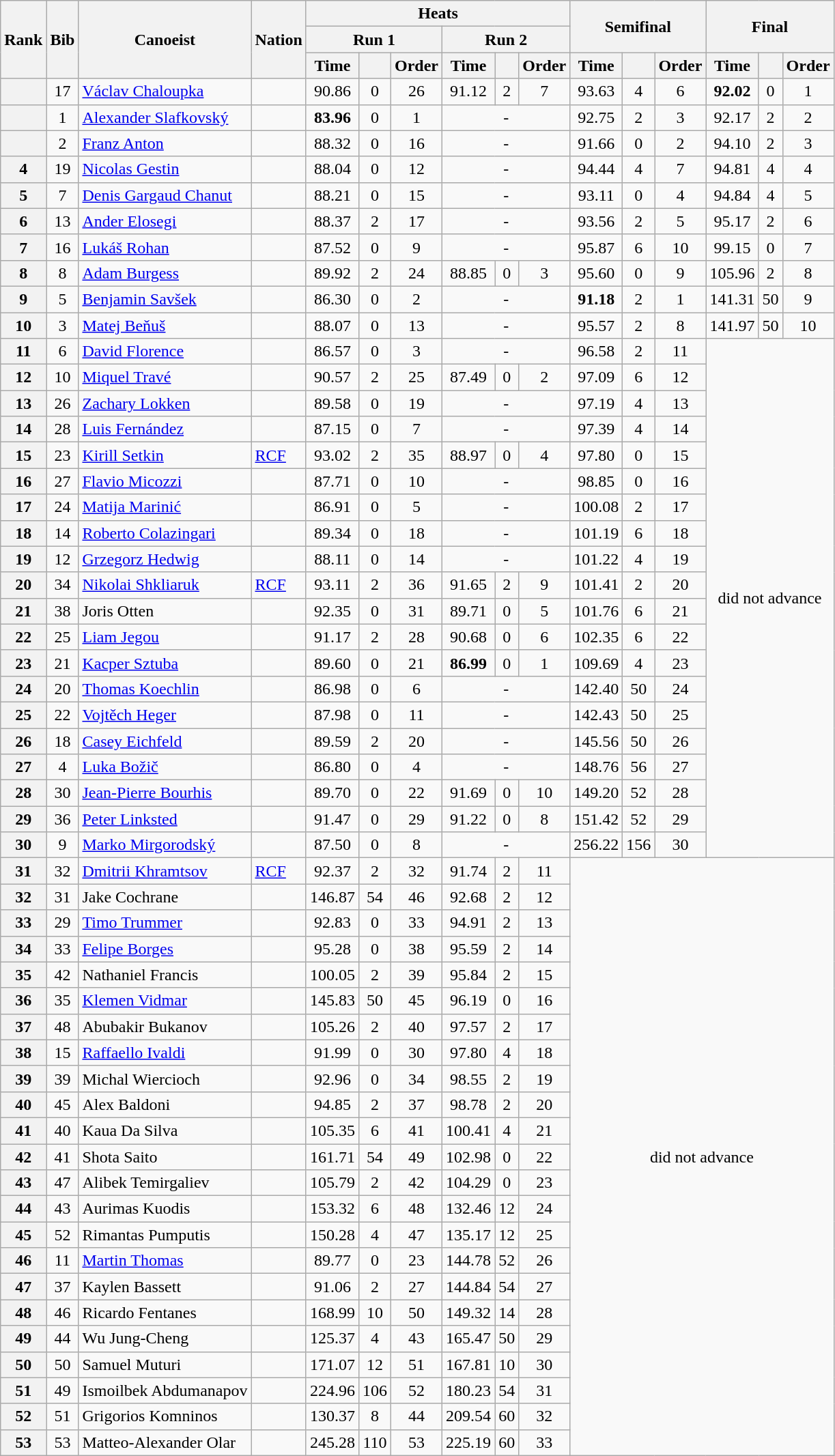<table class="wikitable" style="text-align:center">
<tr>
<th rowspan=3>Rank</th>
<th rowspan=3>Bib</th>
<th rowspan=3>Canoeist</th>
<th rowspan=3>Nation</th>
<th colspan=6>Heats</th>
<th colspan=3 rowspan=2>Semifinal</th>
<th colspan=3 rowspan=2>Final</th>
</tr>
<tr>
<th colspan=3>Run 1</th>
<th colspan=3>Run 2</th>
</tr>
<tr>
<th>Time</th>
<th></th>
<th>Order</th>
<th>Time</th>
<th></th>
<th>Order</th>
<th>Time</th>
<th></th>
<th>Order</th>
<th>Time</th>
<th></th>
<th>Order</th>
</tr>
<tr>
<th></th>
<td>17</td>
<td align=left><a href='#'>Václav Chaloupka</a></td>
<td align=left></td>
<td>90.86</td>
<td>0</td>
<td>26</td>
<td>91.12</td>
<td>2</td>
<td>7</td>
<td>93.63</td>
<td>4</td>
<td>6</td>
<td><strong>92.02</strong></td>
<td>0</td>
<td>1</td>
</tr>
<tr>
<th></th>
<td>1</td>
<td align=left><a href='#'>Alexander Slafkovský</a></td>
<td align=left></td>
<td><strong>83.96</strong></td>
<td>0</td>
<td>1</td>
<td colspan=3>-</td>
<td>92.75</td>
<td>2</td>
<td>3</td>
<td>92.17</td>
<td>2</td>
<td>2</td>
</tr>
<tr>
<th></th>
<td>2</td>
<td align=left><a href='#'>Franz Anton</a></td>
<td align=left></td>
<td>88.32</td>
<td>0</td>
<td>16</td>
<td colspan=3>-</td>
<td>91.66</td>
<td>0</td>
<td>2</td>
<td>94.10</td>
<td>2</td>
<td>3</td>
</tr>
<tr>
<th>4</th>
<td>19</td>
<td align=left><a href='#'>Nicolas Gestin</a></td>
<td align=left></td>
<td>88.04</td>
<td>0</td>
<td>12</td>
<td colspan=3>-</td>
<td>94.44</td>
<td>4</td>
<td>7</td>
<td>94.81</td>
<td>4</td>
<td>4</td>
</tr>
<tr>
<th>5</th>
<td>7</td>
<td align=left><a href='#'>Denis Gargaud Chanut</a></td>
<td align=left></td>
<td>88.21</td>
<td>0</td>
<td>15</td>
<td colspan=3>-</td>
<td>93.11</td>
<td>0</td>
<td>4</td>
<td>94.84</td>
<td>4</td>
<td>5</td>
</tr>
<tr>
<th>6</th>
<td>13</td>
<td align=left><a href='#'>Ander Elosegi</a></td>
<td align=left></td>
<td>88.37</td>
<td>2</td>
<td>17</td>
<td colspan=3>-</td>
<td>93.56</td>
<td>2</td>
<td>5</td>
<td>95.17</td>
<td>2</td>
<td>6</td>
</tr>
<tr>
<th>7</th>
<td>16</td>
<td align=left><a href='#'>Lukáš Rohan</a></td>
<td align=left></td>
<td>87.52</td>
<td>0</td>
<td>9</td>
<td colspan=3>-</td>
<td>95.87</td>
<td>6</td>
<td>10</td>
<td>99.15</td>
<td>0</td>
<td>7</td>
</tr>
<tr>
<th>8</th>
<td>8</td>
<td align=left><a href='#'>Adam Burgess</a></td>
<td align=left></td>
<td>89.92</td>
<td>2</td>
<td>24</td>
<td>88.85</td>
<td>0</td>
<td>3</td>
<td>95.60</td>
<td>0</td>
<td>9</td>
<td>105.96</td>
<td>2</td>
<td>8</td>
</tr>
<tr>
<th>9</th>
<td>5</td>
<td align=left><a href='#'>Benjamin Savšek</a></td>
<td align=left></td>
<td>86.30</td>
<td>0</td>
<td>2</td>
<td colspan=3>-</td>
<td><strong>91.18</strong></td>
<td>2</td>
<td>1</td>
<td>141.31</td>
<td>50</td>
<td>9</td>
</tr>
<tr>
<th>10</th>
<td>3</td>
<td align=left><a href='#'>Matej Beňuš</a></td>
<td align=left></td>
<td>88.07</td>
<td>0</td>
<td>13</td>
<td colspan=3>-</td>
<td>95.57</td>
<td>2</td>
<td>8</td>
<td>141.97</td>
<td>50</td>
<td>10</td>
</tr>
<tr>
<th>11</th>
<td>6</td>
<td align=left><a href='#'>David Florence</a></td>
<td align=left></td>
<td>86.57</td>
<td>0</td>
<td>3</td>
<td colspan=3>-</td>
<td>96.58</td>
<td>2</td>
<td>11</td>
<td colspan=6 rowspan=20>did not advance</td>
</tr>
<tr>
<th>12</th>
<td>10</td>
<td align=left><a href='#'>Miquel Travé</a></td>
<td align=left></td>
<td>90.57</td>
<td>2</td>
<td>25</td>
<td>87.49</td>
<td>0</td>
<td>2</td>
<td>97.09</td>
<td>6</td>
<td>12</td>
</tr>
<tr>
<th>13</th>
<td>26</td>
<td align=left><a href='#'>Zachary Lokken</a></td>
<td align=left></td>
<td>89.58</td>
<td>0</td>
<td>19</td>
<td colspan=3>-</td>
<td>97.19</td>
<td>4</td>
<td>13</td>
</tr>
<tr>
<th>14</th>
<td>28</td>
<td align=left><a href='#'>Luis Fernández</a></td>
<td align=left></td>
<td>87.15</td>
<td>0</td>
<td>7</td>
<td colspan=3>-</td>
<td>97.39</td>
<td>4</td>
<td>14</td>
</tr>
<tr>
<th>15</th>
<td>23</td>
<td align=left><a href='#'>Kirill Setkin</a></td>
<td align=left> <a href='#'>RCF</a></td>
<td>93.02</td>
<td>2</td>
<td>35</td>
<td>88.97</td>
<td>0</td>
<td>4</td>
<td>97.80</td>
<td>0</td>
<td>15</td>
</tr>
<tr>
<th>16</th>
<td>27</td>
<td align=left><a href='#'>Flavio Micozzi</a></td>
<td align=left></td>
<td>87.71</td>
<td>0</td>
<td>10</td>
<td colspan=3>-</td>
<td>98.85</td>
<td>0</td>
<td>16</td>
</tr>
<tr>
<th>17</th>
<td>24</td>
<td align=left><a href='#'>Matija Marinić</a></td>
<td align=left></td>
<td>86.91</td>
<td>0</td>
<td>5</td>
<td colspan=3>-</td>
<td>100.08</td>
<td>2</td>
<td>17</td>
</tr>
<tr>
<th>18</th>
<td>14</td>
<td align=left><a href='#'>Roberto Colazingari</a></td>
<td align=left></td>
<td>89.34</td>
<td>0</td>
<td>18</td>
<td colspan=3>-</td>
<td>101.19</td>
<td>6</td>
<td>18</td>
</tr>
<tr>
<th>19</th>
<td>12</td>
<td align=left><a href='#'>Grzegorz Hedwig</a></td>
<td align=left></td>
<td>88.11</td>
<td>0</td>
<td>14</td>
<td colspan=3>-</td>
<td>101.22</td>
<td>4</td>
<td>19</td>
</tr>
<tr>
<th>20</th>
<td>34</td>
<td align=left><a href='#'>Nikolai Shkliaruk</a></td>
<td align=left> <a href='#'>RCF</a></td>
<td>93.11</td>
<td>2</td>
<td>36</td>
<td>91.65</td>
<td>2</td>
<td>9</td>
<td>101.41</td>
<td>2</td>
<td>20</td>
</tr>
<tr>
<th>21</th>
<td>38</td>
<td align=left>Joris Otten</td>
<td align=left></td>
<td>92.35</td>
<td>0</td>
<td>31</td>
<td>89.71</td>
<td>0</td>
<td>5</td>
<td>101.76</td>
<td>6</td>
<td>21</td>
</tr>
<tr>
<th>22</th>
<td>25</td>
<td align=left><a href='#'>Liam Jegou</a></td>
<td align=left></td>
<td>91.17</td>
<td>2</td>
<td>28</td>
<td>90.68</td>
<td>0</td>
<td>6</td>
<td>102.35</td>
<td>6</td>
<td>22</td>
</tr>
<tr>
<th>23</th>
<td>21</td>
<td align=left><a href='#'>Kacper Sztuba</a></td>
<td align=left></td>
<td>89.60</td>
<td>0</td>
<td>21</td>
<td><strong>86.99</strong></td>
<td>0</td>
<td>1</td>
<td>109.69</td>
<td>4</td>
<td>23</td>
</tr>
<tr>
<th>24</th>
<td>20</td>
<td align=left><a href='#'>Thomas Koechlin</a></td>
<td align=left></td>
<td>86.98</td>
<td>0</td>
<td>6</td>
<td colspan=3>-</td>
<td>142.40</td>
<td>50</td>
<td>24</td>
</tr>
<tr>
<th>25</th>
<td>22</td>
<td align=left><a href='#'>Vojtěch Heger</a></td>
<td align=left></td>
<td>87.98</td>
<td>0</td>
<td>11</td>
<td colspan=3>-</td>
<td>142.43</td>
<td>50</td>
<td>25</td>
</tr>
<tr>
<th>26</th>
<td>18</td>
<td align=left><a href='#'>Casey Eichfeld</a></td>
<td align=left></td>
<td>89.59</td>
<td>2</td>
<td>20</td>
<td colspan=3>-</td>
<td>145.56</td>
<td>50</td>
<td>26</td>
</tr>
<tr>
<th>27</th>
<td>4</td>
<td align=left><a href='#'>Luka Božič</a></td>
<td align=left></td>
<td>86.80</td>
<td>0</td>
<td>4</td>
<td colspan=3>-</td>
<td>148.76</td>
<td>56</td>
<td>27</td>
</tr>
<tr>
<th>28</th>
<td>30</td>
<td align=left><a href='#'>Jean-Pierre Bourhis</a></td>
<td align=left></td>
<td>89.70</td>
<td>0</td>
<td>22</td>
<td>91.69</td>
<td>0</td>
<td>10</td>
<td>149.20</td>
<td>52</td>
<td>28</td>
</tr>
<tr>
<th>29</th>
<td>36</td>
<td align=left><a href='#'>Peter Linksted</a></td>
<td align=left></td>
<td>91.47</td>
<td>0</td>
<td>29</td>
<td>91.22</td>
<td>0</td>
<td>8</td>
<td>151.42</td>
<td>52</td>
<td>29</td>
</tr>
<tr>
<th>30</th>
<td>9</td>
<td align=left><a href='#'>Marko Mirgorodský</a></td>
<td align=left></td>
<td>87.50</td>
<td>0</td>
<td>8</td>
<td colspan=3>-</td>
<td>256.22</td>
<td>156</td>
<td>30</td>
</tr>
<tr>
<th>31</th>
<td>32</td>
<td align=left><a href='#'>Dmitrii Khramtsov</a></td>
<td align=left> <a href='#'>RCF</a></td>
<td>92.37</td>
<td>2</td>
<td>32</td>
<td>91.74</td>
<td>2</td>
<td>11</td>
<td colspan=6 rowspan=23>did not advance</td>
</tr>
<tr>
<th>32</th>
<td>31</td>
<td align=left>Jake Cochrane</td>
<td align=left></td>
<td>146.87</td>
<td>54</td>
<td>46</td>
<td>92.68</td>
<td>2</td>
<td>12</td>
</tr>
<tr>
<th>33</th>
<td>29</td>
<td align=left><a href='#'>Timo Trummer</a></td>
<td align=left></td>
<td>92.83</td>
<td>0</td>
<td>33</td>
<td>94.91</td>
<td>2</td>
<td>13</td>
</tr>
<tr>
<th>34</th>
<td>33</td>
<td align=left><a href='#'>Felipe Borges</a></td>
<td align=left></td>
<td>95.28</td>
<td>0</td>
<td>38</td>
<td>95.59</td>
<td>2</td>
<td>14</td>
</tr>
<tr>
<th>35</th>
<td>42</td>
<td align=left>Nathaniel Francis</td>
<td align=left></td>
<td>100.05</td>
<td>2</td>
<td>39</td>
<td>95.84</td>
<td>2</td>
<td>15</td>
</tr>
<tr>
<th>36</th>
<td>35</td>
<td align=left><a href='#'>Klemen Vidmar</a></td>
<td align=left></td>
<td>145.83</td>
<td>50</td>
<td>45</td>
<td>96.19</td>
<td>0</td>
<td>16</td>
</tr>
<tr>
<th>37</th>
<td>48</td>
<td align=left>Abubakir Bukanov</td>
<td align=left></td>
<td>105.26</td>
<td>2</td>
<td>40</td>
<td>97.57</td>
<td>2</td>
<td>17</td>
</tr>
<tr>
<th>38</th>
<td>15</td>
<td align=left><a href='#'>Raffaello Ivaldi</a></td>
<td align=left></td>
<td>91.99</td>
<td>0</td>
<td>30</td>
<td>97.80</td>
<td>4</td>
<td>18</td>
</tr>
<tr>
<th>39</th>
<td>39</td>
<td align=left>Michal Wiercioch</td>
<td align=left></td>
<td>92.96</td>
<td>0</td>
<td>34</td>
<td>98.55</td>
<td>2</td>
<td>19</td>
</tr>
<tr>
<th>40</th>
<td>45</td>
<td align=left>Alex Baldoni</td>
<td align=left></td>
<td>94.85</td>
<td>2</td>
<td>37</td>
<td>98.78</td>
<td>2</td>
<td>20</td>
</tr>
<tr>
<th>41</th>
<td>40</td>
<td align=left>Kaua Da Silva</td>
<td align=left></td>
<td>105.35</td>
<td>6</td>
<td>41</td>
<td>100.41</td>
<td>4</td>
<td>21</td>
</tr>
<tr>
<th>42</th>
<td>41</td>
<td align=left>Shota Saito</td>
<td align=left></td>
<td>161.71</td>
<td>54</td>
<td>49</td>
<td>102.98</td>
<td>0</td>
<td>22</td>
</tr>
<tr>
<th>43</th>
<td>47</td>
<td align=left>Alibek Temirgaliev</td>
<td align=left></td>
<td>105.79</td>
<td>2</td>
<td>42</td>
<td>104.29</td>
<td>0</td>
<td>23</td>
</tr>
<tr>
<th>44</th>
<td>43</td>
<td align=left>Aurimas Kuodis</td>
<td align=left></td>
<td>153.32</td>
<td>6</td>
<td>48</td>
<td>132.46</td>
<td>12</td>
<td>24</td>
</tr>
<tr>
<th>45</th>
<td>52</td>
<td align=left>Rimantas Pumputis</td>
<td align=left></td>
<td>150.28</td>
<td>4</td>
<td>47</td>
<td>135.17</td>
<td>12</td>
<td>25</td>
</tr>
<tr>
<th>46</th>
<td>11</td>
<td align=left><a href='#'>Martin Thomas</a></td>
<td align=left></td>
<td>89.77</td>
<td>0</td>
<td>23</td>
<td>144.78</td>
<td>52</td>
<td>26</td>
</tr>
<tr>
<th>47</th>
<td>37</td>
<td align=left>Kaylen Bassett</td>
<td align=left></td>
<td>91.06</td>
<td>2</td>
<td>27</td>
<td>144.84</td>
<td>54</td>
<td>27</td>
</tr>
<tr>
<th>48</th>
<td>46</td>
<td align=left>Ricardo Fentanes</td>
<td align=left></td>
<td>168.99</td>
<td>10</td>
<td>50</td>
<td>149.32</td>
<td>14</td>
<td>28</td>
</tr>
<tr>
<th>49</th>
<td>44</td>
<td align=left>Wu Jung-Cheng</td>
<td align=left></td>
<td>125.37</td>
<td>4</td>
<td>43</td>
<td>165.47</td>
<td>50</td>
<td>29</td>
</tr>
<tr>
<th>50</th>
<td>50</td>
<td align=left>Samuel Muturi</td>
<td align=left></td>
<td>171.07</td>
<td>12</td>
<td>51</td>
<td>167.81</td>
<td>10</td>
<td>30</td>
</tr>
<tr>
<th>51</th>
<td>49</td>
<td align=left>Ismoilbek Abdumanapov</td>
<td align=left></td>
<td>224.96</td>
<td>106</td>
<td>52</td>
<td>180.23</td>
<td>54</td>
<td>31</td>
</tr>
<tr>
<th>52</th>
<td>51</td>
<td align=left>Grigorios Komninos</td>
<td align=left></td>
<td>130.37</td>
<td>8</td>
<td>44</td>
<td>209.54</td>
<td>60</td>
<td>32</td>
</tr>
<tr>
<th>53</th>
<td>53</td>
<td align=left>Matteo-Alexander Olar</td>
<td align=left></td>
<td>245.28</td>
<td>110</td>
<td>53</td>
<td>225.19</td>
<td>60</td>
<td>33</td>
</tr>
</table>
